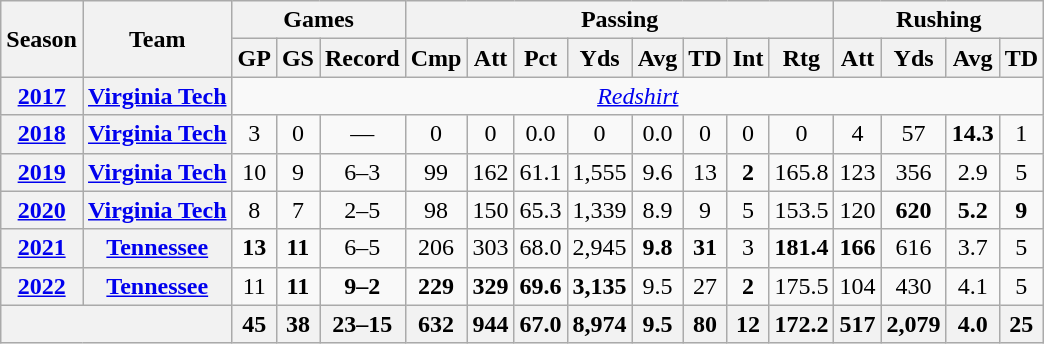<table class=wikitable style="text-align:center;">
<tr>
<th rowspan="2">Season</th>
<th rowspan="2">Team</th>
<th colspan="3">Games</th>
<th colspan="8">Passing</th>
<th colspan="5">Rushing</th>
</tr>
<tr>
<th>GP</th>
<th>GS</th>
<th>Record</th>
<th>Cmp</th>
<th>Att</th>
<th>Pct</th>
<th>Yds</th>
<th>Avg</th>
<th>TD</th>
<th>Int</th>
<th>Rtg</th>
<th>Att</th>
<th>Yds</th>
<th>Avg</th>
<th>TD</th>
</tr>
<tr>
<th><a href='#'>2017</a></th>
<th><a href='#'>Virginia Tech</a></th>
<td colspan="15"> <em><a href='#'>Redshirt</a></em></td>
</tr>
<tr>
<th><a href='#'>2018</a></th>
<th><a href='#'>Virginia Tech</a></th>
<td>3</td>
<td>0</td>
<td>—</td>
<td>0</td>
<td>0</td>
<td>0.0</td>
<td>0</td>
<td>0.0</td>
<td>0</td>
<td>0</td>
<td>0</td>
<td>4</td>
<td>57</td>
<td><strong>14.3</strong></td>
<td>1</td>
</tr>
<tr>
<th><a href='#'>2019</a></th>
<th><a href='#'>Virginia Tech</a></th>
<td>10</td>
<td>9</td>
<td>6–3</td>
<td>99</td>
<td>162</td>
<td>61.1</td>
<td>1,555</td>
<td>9.6</td>
<td>13</td>
<td><strong>2</strong></td>
<td>165.8</td>
<td>123</td>
<td>356</td>
<td>2.9</td>
<td>5</td>
</tr>
<tr>
<th><a href='#'>2020</a></th>
<th><a href='#'>Virginia Tech</a></th>
<td>8</td>
<td>7</td>
<td>2–5</td>
<td>98</td>
<td>150</td>
<td>65.3</td>
<td>1,339</td>
<td>8.9</td>
<td>9</td>
<td>5</td>
<td>153.5</td>
<td>120</td>
<td><strong>620</strong></td>
<td><strong>5.2</strong></td>
<td><strong>9</strong></td>
</tr>
<tr>
<th><a href='#'>2021</a></th>
<th><a href='#'>Tennessee</a></th>
<td><strong>13</strong></td>
<td><strong>11</strong></td>
<td>6–5</td>
<td>206</td>
<td>303</td>
<td>68.0</td>
<td>2,945</td>
<td><strong>9.8</strong></td>
<td><strong>31</strong></td>
<td>3</td>
<td><strong>181.4</strong></td>
<td><strong>166</strong></td>
<td>616</td>
<td>3.7</td>
<td>5</td>
</tr>
<tr>
<th><a href='#'>2022</a></th>
<th><a href='#'>Tennessee</a></th>
<td>11</td>
<td><strong>11</strong></td>
<td><strong>9–2</strong></td>
<td><strong>229</strong></td>
<td><strong>329</strong></td>
<td><strong>69.6</strong></td>
<td><strong>3,135</strong></td>
<td>9.5</td>
<td>27</td>
<td><strong>2</strong></td>
<td>175.5</td>
<td>104</td>
<td>430</td>
<td>4.1</td>
<td>5</td>
</tr>
<tr>
<th colspan="2"></th>
<th>45</th>
<th>38</th>
<th>23–15</th>
<th>632</th>
<th>944</th>
<th>67.0</th>
<th>8,974</th>
<th>9.5</th>
<th>80</th>
<th>12</th>
<th>172.2</th>
<th>517</th>
<th>2,079</th>
<th>4.0</th>
<th>25</th>
</tr>
</table>
